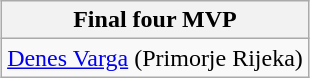<table class=wikitable style="text-align:left; margin:auto">
<tr>
<th>Final four MVP</th>
</tr>
<tr>
<td> <a href='#'>Denes Varga</a> (Primorje Rijeka)</td>
</tr>
</table>
